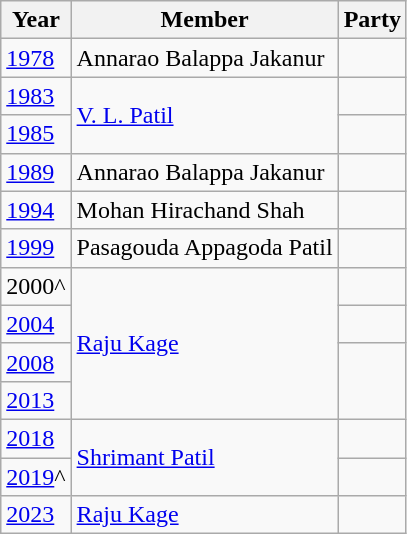<table class="wikitable">
<tr>
<th>Year</th>
<th>Member</th>
<th colspan="2">Party</th>
</tr>
<tr>
<td><a href='#'>1978</a></td>
<td>Annarao Balappa Jakanur</td>
<td></td>
</tr>
<tr>
<td><a href='#'>1983</a></td>
<td rowspan="2"><a href='#'>V. L. Patil</a></td>
<td></td>
</tr>
<tr>
<td><a href='#'>1985</a></td>
</tr>
<tr>
<td><a href='#'>1989</a></td>
<td>Annarao Balappa Jakanur</td>
<td></td>
</tr>
<tr>
<td><a href='#'>1994</a></td>
<td>Mohan Hirachand Shah</td>
<td></td>
</tr>
<tr>
<td><a href='#'>1999</a></td>
<td>Pasagouda Appagoda Patil</td>
<td></td>
</tr>
<tr>
<td>2000^</td>
<td rowspan="4"><a href='#'>Raju Kage</a></td>
<td></td>
</tr>
<tr>
<td><a href='#'>2004</a></td>
<td></td>
</tr>
<tr>
<td><a href='#'>2008</a></td>
</tr>
<tr>
<td><a href='#'>2013</a></td>
</tr>
<tr>
<td><a href='#'>2018</a></td>
<td rowspan="2"><a href='#'>Shrimant Patil</a></td>
<td></td>
</tr>
<tr>
<td><a href='#'>2019</a>^</td>
<td></td>
</tr>
<tr>
<td><a href='#'>2023</a></td>
<td><a href='#'>Raju Kage</a></td>
<td></td>
</tr>
</table>
